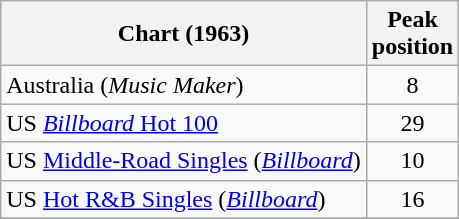<table class="wikitable sortable">
<tr>
<th>Chart (1963)</th>
<th>Peak<br>position</th>
</tr>
<tr>
<td>Australia (<em>Music Maker</em>)</td>
<td style="text-align:center;">8</td>
</tr>
<tr>
<td>US <a href='#'><em>Billboard</em> Hot 100</a></td>
<td style="text-align:center;">29</td>
</tr>
<tr>
<td>US <a href='#'>Middle-Road Singles</a> (<a href='#'><em>Billboard</em></a>)</td>
<td style="text-align:center;">10</td>
</tr>
<tr>
<td>US <a href='#'>Hot R&B Singles</a> (<a href='#'><em>Billboard</em></a>)</td>
<td style="text-align:center;">16</td>
</tr>
<tr>
</tr>
</table>
